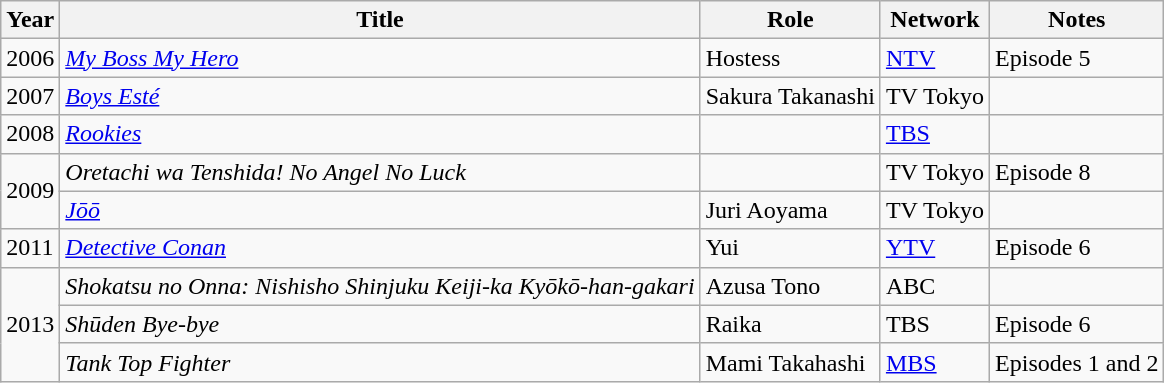<table class="wikitable">
<tr>
<th>Year</th>
<th>Title</th>
<th>Role</th>
<th>Network</th>
<th>Notes</th>
</tr>
<tr>
<td>2006</td>
<td><em><a href='#'>My Boss My Hero</a></em></td>
<td>Hostess</td>
<td><a href='#'>NTV</a></td>
<td>Episode 5</td>
</tr>
<tr>
<td>2007</td>
<td><em><a href='#'>Boys Esté</a></em></td>
<td>Sakura Takanashi</td>
<td>TV Tokyo</td>
<td></td>
</tr>
<tr>
<td>2008</td>
<td><em><a href='#'>Rookies</a></em></td>
<td></td>
<td><a href='#'>TBS</a></td>
<td></td>
</tr>
<tr>
<td rowspan="2">2009</td>
<td><em>Oretachi wa Tenshida! No Angel No Luck</em></td>
<td></td>
<td>TV Tokyo</td>
<td>Episode 8</td>
</tr>
<tr>
<td><em><a href='#'>Jōō</a></em></td>
<td>Juri Aoyama</td>
<td>TV Tokyo</td>
<td></td>
</tr>
<tr>
<td>2011</td>
<td><em><a href='#'>Detective Conan</a></em></td>
<td>Yui</td>
<td><a href='#'>YTV</a></td>
<td>Episode 6</td>
</tr>
<tr>
<td rowspan="3">2013</td>
<td><em>Shokatsu no Onna: Nishisho Shinjuku Keiji-ka Kyōkō-han-gakari</em></td>
<td>Azusa Tono</td>
<td>ABC</td>
<td></td>
</tr>
<tr>
<td><em>Shūden Bye-bye</em></td>
<td>Raika</td>
<td>TBS</td>
<td>Episode 6</td>
</tr>
<tr>
<td><em>Tank Top Fighter</em></td>
<td>Mami Takahashi</td>
<td><a href='#'>MBS</a></td>
<td>Episodes 1 and 2</td>
</tr>
</table>
